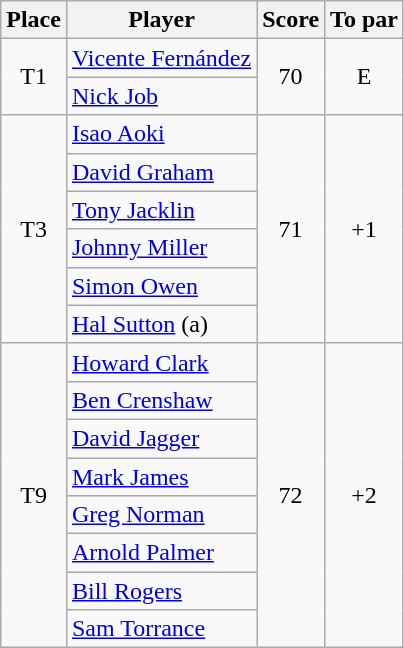<table class="wikitable">
<tr>
<th>Place</th>
<th>Player</th>
<th>Score</th>
<th>To par</th>
</tr>
<tr>
<td rowspan="2" align=center>T1</td>
<td> <a href='#'>Vicente Fernández</a></td>
<td rowspan="2" align=center>70</td>
<td rowspan="2" align=center>E</td>
</tr>
<tr>
<td> <a href='#'>Nick Job</a></td>
</tr>
<tr>
<td rowspan="6" align=center>T3</td>
<td> <a href='#'>Isao Aoki</a></td>
<td rowspan="6" align=center>71</td>
<td rowspan="6" align=center>+1</td>
</tr>
<tr>
<td> <a href='#'>David Graham</a></td>
</tr>
<tr>
<td> <a href='#'>Tony Jacklin</a></td>
</tr>
<tr>
<td> <a href='#'>Johnny Miller</a></td>
</tr>
<tr>
<td> <a href='#'>Simon Owen</a></td>
</tr>
<tr>
<td> <a href='#'>Hal Sutton</a> (a)</td>
</tr>
<tr>
<td rowspan="8" align=center>T9</td>
<td> <a href='#'>Howard Clark</a></td>
<td rowspan="8" align=center>72</td>
<td rowspan="8" align=center>+2</td>
</tr>
<tr>
<td> <a href='#'>Ben Crenshaw</a></td>
</tr>
<tr>
<td> <a href='#'>David Jagger</a></td>
</tr>
<tr>
<td> <a href='#'>Mark James</a></td>
</tr>
<tr>
<td> <a href='#'>Greg Norman</a></td>
</tr>
<tr>
<td> <a href='#'>Arnold Palmer</a></td>
</tr>
<tr>
<td> <a href='#'>Bill Rogers</a></td>
</tr>
<tr>
<td> <a href='#'>Sam Torrance</a></td>
</tr>
</table>
